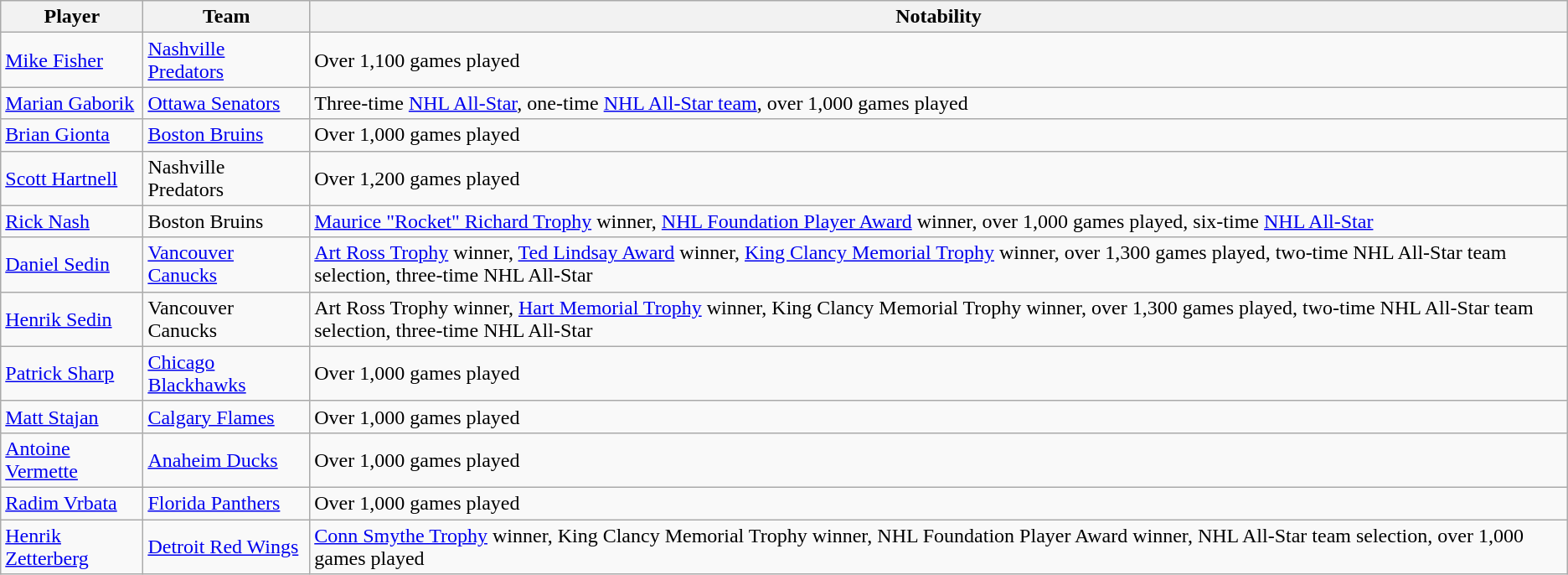<table class="wikitable">
<tr>
<th>Player</th>
<th>Team</th>
<th>Notability</th>
</tr>
<tr>
<td><a href='#'>Mike Fisher</a></td>
<td><a href='#'>Nashville Predators</a></td>
<td>Over 1,100 games played</td>
</tr>
<tr>
<td><a href='#'>Marian Gaborik</a></td>
<td><a href='#'>Ottawa Senators</a></td>
<td>Three-time <a href='#'>NHL All-Star</a>, one-time <a href='#'>NHL All-Star team</a>, over 1,000 games played</td>
</tr>
<tr>
<td><a href='#'>Brian Gionta</a></td>
<td><a href='#'>Boston Bruins</a></td>
<td>Over 1,000 games played</td>
</tr>
<tr>
<td><a href='#'>Scott Hartnell</a></td>
<td>Nashville Predators</td>
<td>Over 1,200 games played</td>
</tr>
<tr>
<td><a href='#'>Rick Nash</a></td>
<td>Boston Bruins</td>
<td><a href='#'>Maurice "Rocket" Richard Trophy</a> winner, <a href='#'>NHL Foundation Player Award</a> winner, over 1,000 games played, six-time <a href='#'>NHL All-Star</a></td>
</tr>
<tr>
<td><a href='#'>Daniel Sedin</a></td>
<td><a href='#'>Vancouver Canucks</a></td>
<td><a href='#'>Art Ross Trophy</a> winner, <a href='#'>Ted Lindsay Award</a> winner, <a href='#'>King Clancy Memorial Trophy</a> winner, over 1,300 games played, two-time NHL All-Star team selection, three-time NHL All-Star</td>
</tr>
<tr>
<td><a href='#'>Henrik Sedin</a></td>
<td>Vancouver Canucks</td>
<td>Art Ross Trophy winner, <a href='#'>Hart Memorial Trophy</a> winner, King Clancy Memorial Trophy winner, over 1,300 games played, two-time NHL All-Star team selection, three-time NHL All-Star</td>
</tr>
<tr>
<td><a href='#'>Patrick Sharp</a></td>
<td><a href='#'>Chicago Blackhawks</a></td>
<td>Over 1,000 games played</td>
</tr>
<tr>
<td><a href='#'>Matt Stajan</a></td>
<td><a href='#'>Calgary Flames</a></td>
<td>Over 1,000 games played</td>
</tr>
<tr>
<td><a href='#'>Antoine Vermette</a></td>
<td><a href='#'>Anaheim Ducks</a></td>
<td>Over 1,000 games played</td>
</tr>
<tr>
<td><a href='#'>Radim Vrbata</a></td>
<td><a href='#'>Florida Panthers</a></td>
<td>Over 1,000 games played</td>
</tr>
<tr>
<td><a href='#'>Henrik Zetterberg</a></td>
<td><a href='#'>Detroit Red Wings</a></td>
<td><a href='#'>Conn Smythe Trophy</a> winner, King Clancy Memorial Trophy winner, NHL Foundation Player Award winner, NHL All-Star team selection, over 1,000 games played</td>
</tr>
</table>
